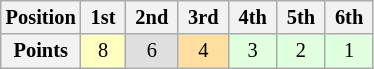<table class="wikitable" style="font-size:85%; text-align:center">
<tr>
<th>Position</th>
<th> 1st </th>
<th> 2nd </th>
<th> 3rd </th>
<th> 4th </th>
<th> 5th </th>
<th> 6th </th>
</tr>
<tr>
<th>Points</th>
<td style="background:#ffffbf;">8</td>
<td style="background:#dfdfdf;">6</td>
<td style="background:#ffdf9f;">4</td>
<td style="background:#dfffdf;">3</td>
<td style="background:#dfffdf;">2</td>
<td style="background:#dfffdf;">1</td>
</tr>
</table>
